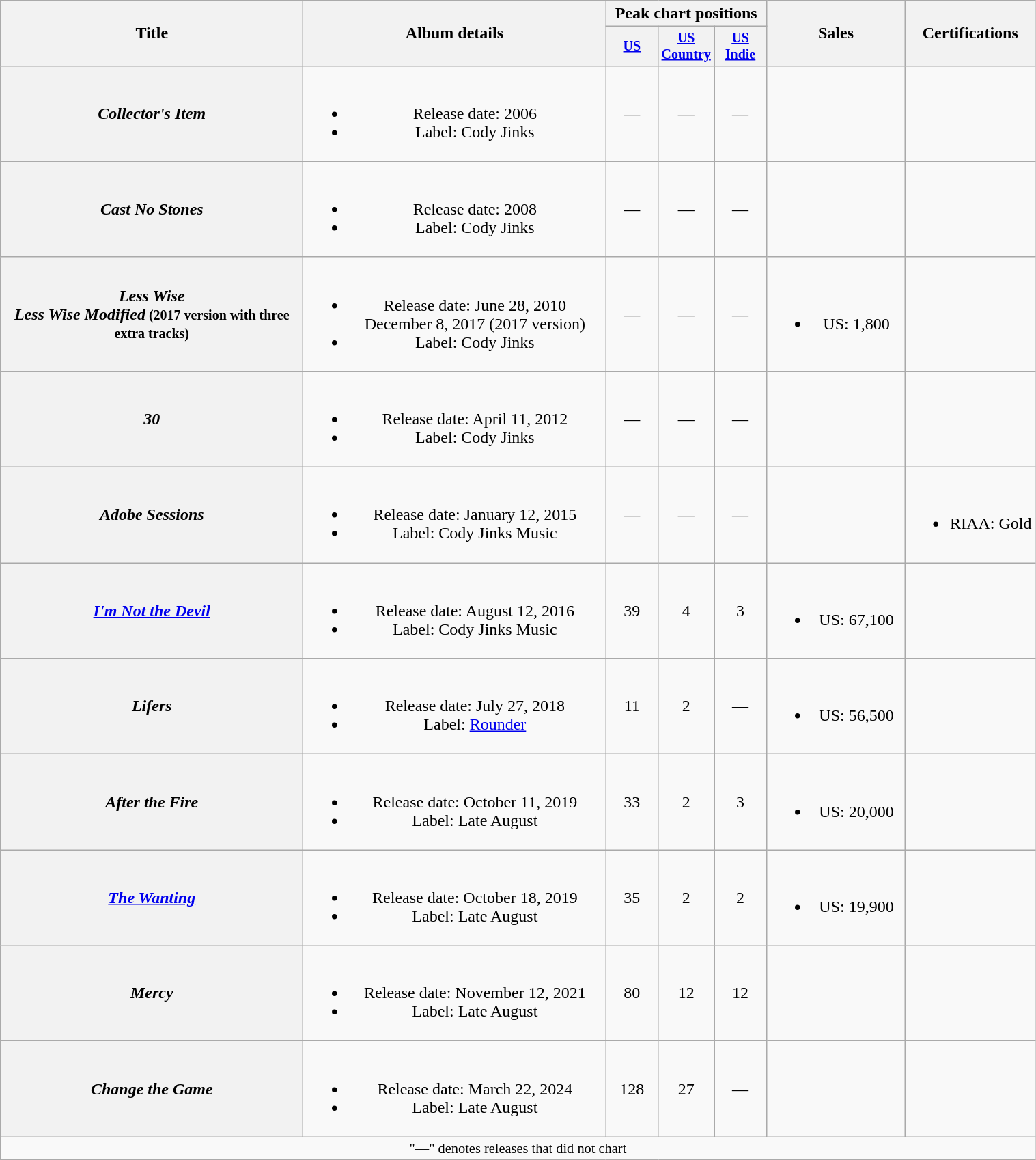<table class="wikitable plainrowheaders" style="text-align:center;">
<tr>
<th rowspan="2" style="width:18em;">Title</th>
<th rowspan="2" style="width:18em;">Album details</th>
<th colspan="3">Peak chart positions</th>
<th rowspan="2" style="width:8em;">Sales</th>
<th rowspan="2">Certifications</th>
</tr>
<tr style="font-size:smaller;">
<th width="45"><a href='#'>US</a><br></th>
<th width="45"><a href='#'>US Country</a><br></th>
<th width="45"><a href='#'>US Indie</a><br></th>
</tr>
<tr>
<th scope="row"><em>Collector's Item</em></th>
<td><br><ul><li>Release date: 2006</li><li>Label: Cody Jinks</li></ul></td>
<td>—</td>
<td>—</td>
<td>—</td>
<td></td>
<td></td>
</tr>
<tr>
<th scope="row"><em>Cast No Stones</em></th>
<td><br><ul><li>Release date: 2008</li><li>Label: Cody Jinks</li></ul></td>
<td>—</td>
<td>—</td>
<td>—</td>
<td></td>
<td></td>
</tr>
<tr>
<th scope="row"><em>Less Wise</em><br><em>Less Wise Modified</em><small> (2017 version with three extra tracks)</small></th>
<td><br><ul><li>Release date: June 28, 2010<br>December 8, 2017 (2017 version)</li><li>Label: Cody Jinks</li></ul></td>
<td>—</td>
<td>—</td>
<td>—</td>
<td><br><ul><li>US: 1,800</li></ul></td>
<td></td>
</tr>
<tr>
<th scope="row"><em>30</em></th>
<td><br><ul><li>Release date: April 11, 2012</li><li>Label: Cody Jinks</li></ul></td>
<td>—</td>
<td>—</td>
<td>—</td>
<td></td>
<td></td>
</tr>
<tr>
<th scope="row"><em>Adobe Sessions</em></th>
<td><br><ul><li>Release date: January 12, 2015</li><li>Label: Cody Jinks Music</li></ul></td>
<td>—</td>
<td>—</td>
<td>—</td>
<td></td>
<td><br><ul><li>RIAA: Gold</li></ul></td>
</tr>
<tr>
<th scope="row"><em><a href='#'>I'm Not the Devil</a></em></th>
<td><br><ul><li>Release date: August 12, 2016</li><li>Label: Cody Jinks Music</li></ul></td>
<td>39</td>
<td>4</td>
<td>3</td>
<td><br><ul><li>US: 67,100</li></ul></td>
<td></td>
</tr>
<tr>
<th scope="row"><em>Lifers</em></th>
<td><br><ul><li>Release date: July 27, 2018</li><li>Label: <a href='#'>Rounder</a></li></ul></td>
<td>11</td>
<td>2</td>
<td>—</td>
<td><br><ul><li>US: 56,500</li></ul></td>
<td></td>
</tr>
<tr>
<th scope="row"><em>After the Fire</em></th>
<td><br><ul><li>Release date: October 11, 2019</li><li>Label: Late August</li></ul></td>
<td>33</td>
<td>2</td>
<td>3</td>
<td><br><ul><li>US: 20,000</li></ul></td>
<td></td>
</tr>
<tr>
<th scope="row"><em><a href='#'>The Wanting</a></em></th>
<td><br><ul><li>Release date: October 18, 2019</li><li>Label: Late August</li></ul></td>
<td>35</td>
<td>2</td>
<td>2</td>
<td><br><ul><li>US: 19,900</li></ul></td>
<td></td>
</tr>
<tr>
<th scope="row"><em>Mercy</em></th>
<td><br><ul><li>Release date: November 12, 2021</li><li>Label: Late August</li></ul></td>
<td>80<br></td>
<td>12</td>
<td>12</td>
<td></td>
<td></td>
</tr>
<tr>
<th scope="row"><em>Change the Game</em></th>
<td><br><ul><li>Release date: March 22, 2024</li><li>Label: Late August</li></ul></td>
<td>128<br></td>
<td>27<br></td>
<td>—</td>
<td></td>
<td></td>
</tr>
<tr>
<td colspan="7" style="font-size:85%">"—" denotes releases that did not chart</td>
</tr>
</table>
